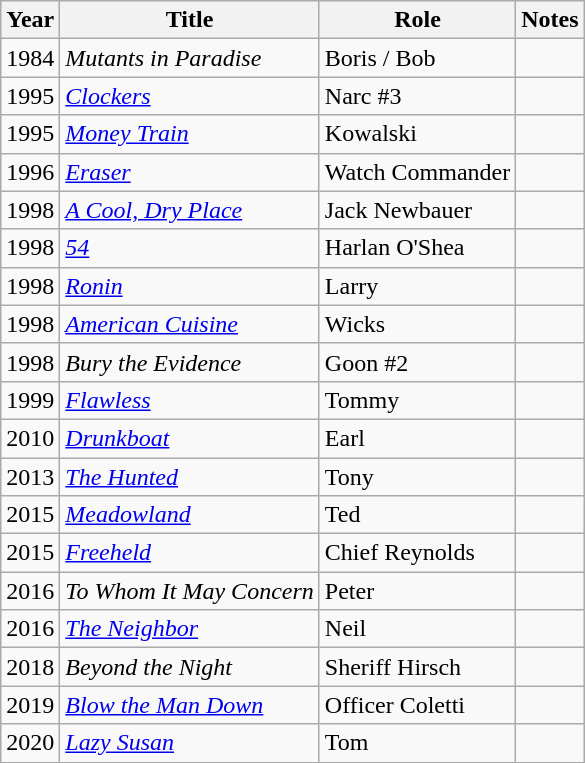<table class="wikitable sortable">
<tr>
<th>Year</th>
<th>Title</th>
<th>Role</th>
<th>Notes</th>
</tr>
<tr>
<td>1984</td>
<td><em>Mutants in Paradise</em></td>
<td>Boris / Bob</td>
<td></td>
</tr>
<tr>
<td>1995</td>
<td><a href='#'><em>Clockers</em></a></td>
<td>Narc #3</td>
<td></td>
</tr>
<tr>
<td>1995</td>
<td><em><a href='#'>Money Train</a></em></td>
<td>Kowalski</td>
<td></td>
</tr>
<tr>
<td>1996</td>
<td><a href='#'><em>Eraser</em></a></td>
<td>Watch Commander</td>
<td></td>
</tr>
<tr>
<td>1998</td>
<td><em><a href='#'>A Cool, Dry Place</a></em></td>
<td>Jack Newbauer</td>
<td></td>
</tr>
<tr>
<td>1998</td>
<td><a href='#'><em>54</em></a></td>
<td>Harlan O'Shea</td>
<td></td>
</tr>
<tr>
<td>1998</td>
<td><a href='#'><em>Ronin</em></a></td>
<td>Larry</td>
<td></td>
</tr>
<tr>
<td>1998</td>
<td><a href='#'><em>American Cuisine</em></a></td>
<td>Wicks</td>
<td></td>
</tr>
<tr>
<td>1998</td>
<td><em>Bury the Evidence</em></td>
<td>Goon #2</td>
<td></td>
</tr>
<tr>
<td>1999</td>
<td><a href='#'><em>Flawless</em></a></td>
<td>Tommy</td>
<td></td>
</tr>
<tr>
<td>2010</td>
<td><em><a href='#'>Drunkboat</a></em></td>
<td>Earl</td>
<td></td>
</tr>
<tr>
<td>2013</td>
<td><a href='#'><em>The Hunted</em></a></td>
<td>Tony</td>
<td></td>
</tr>
<tr>
<td>2015</td>
<td><a href='#'><em>Meadowland</em></a></td>
<td>Ted</td>
<td></td>
</tr>
<tr>
<td>2015</td>
<td><em><a href='#'>Freeheld</a></em></td>
<td>Chief Reynolds</td>
<td></td>
</tr>
<tr>
<td>2016</td>
<td><em>To Whom It May Concern</em></td>
<td>Peter</td>
<td></td>
</tr>
<tr>
<td>2016</td>
<td><a href='#'><em>The Neighbor</em></a></td>
<td>Neil</td>
<td></td>
</tr>
<tr>
<td>2018</td>
<td><em>Beyond the Night</em></td>
<td>Sheriff Hirsch</td>
<td></td>
</tr>
<tr>
<td>2019</td>
<td><a href='#'><em>Blow the Man Down</em></a></td>
<td>Officer Coletti</td>
<td></td>
</tr>
<tr>
<td>2020</td>
<td><a href='#'><em>Lazy Susan</em></a></td>
<td>Tom</td>
<td></td>
</tr>
</table>
